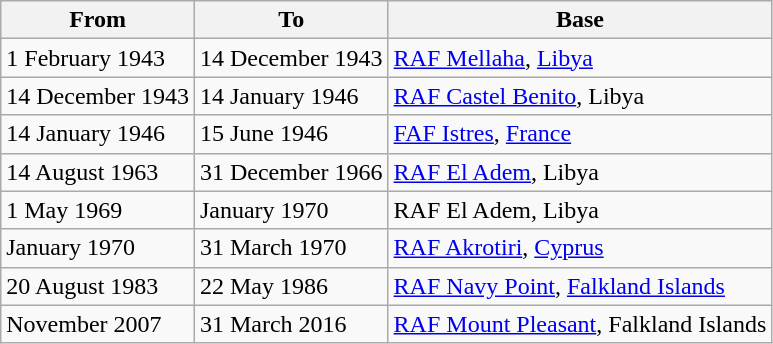<table class="wikitable">
<tr>
<th>From</th>
<th>To</th>
<th>Base</th>
</tr>
<tr>
<td>1 February 1943</td>
<td>14 December 1943</td>
<td><a href='#'>RAF Mellaha</a>, <a href='#'>Libya</a></td>
</tr>
<tr>
<td>14 December 1943</td>
<td>14 January 1946</td>
<td><a href='#'>RAF Castel Benito</a>, Libya</td>
</tr>
<tr>
<td>14 January 1946</td>
<td>15 June 1946</td>
<td><a href='#'>FAF Istres</a>, <a href='#'>France</a></td>
</tr>
<tr>
<td>14 August 1963</td>
<td>31 December 1966</td>
<td><a href='#'>RAF El Adem</a>, Libya</td>
</tr>
<tr>
<td>1 May 1969</td>
<td>January 1970</td>
<td>RAF El Adem, Libya</td>
</tr>
<tr>
<td>January 1970</td>
<td>31 March 1970</td>
<td><a href='#'>RAF Akrotiri</a>, <a href='#'>Cyprus</a></td>
</tr>
<tr>
<td>20 August 1983</td>
<td>22 May 1986</td>
<td><a href='#'>RAF Navy Point</a>, <a href='#'>Falkland Islands</a></td>
</tr>
<tr>
<td>November 2007</td>
<td>31 March 2016</td>
<td><a href='#'>RAF Mount Pleasant</a>, Falkland Islands</td>
</tr>
</table>
